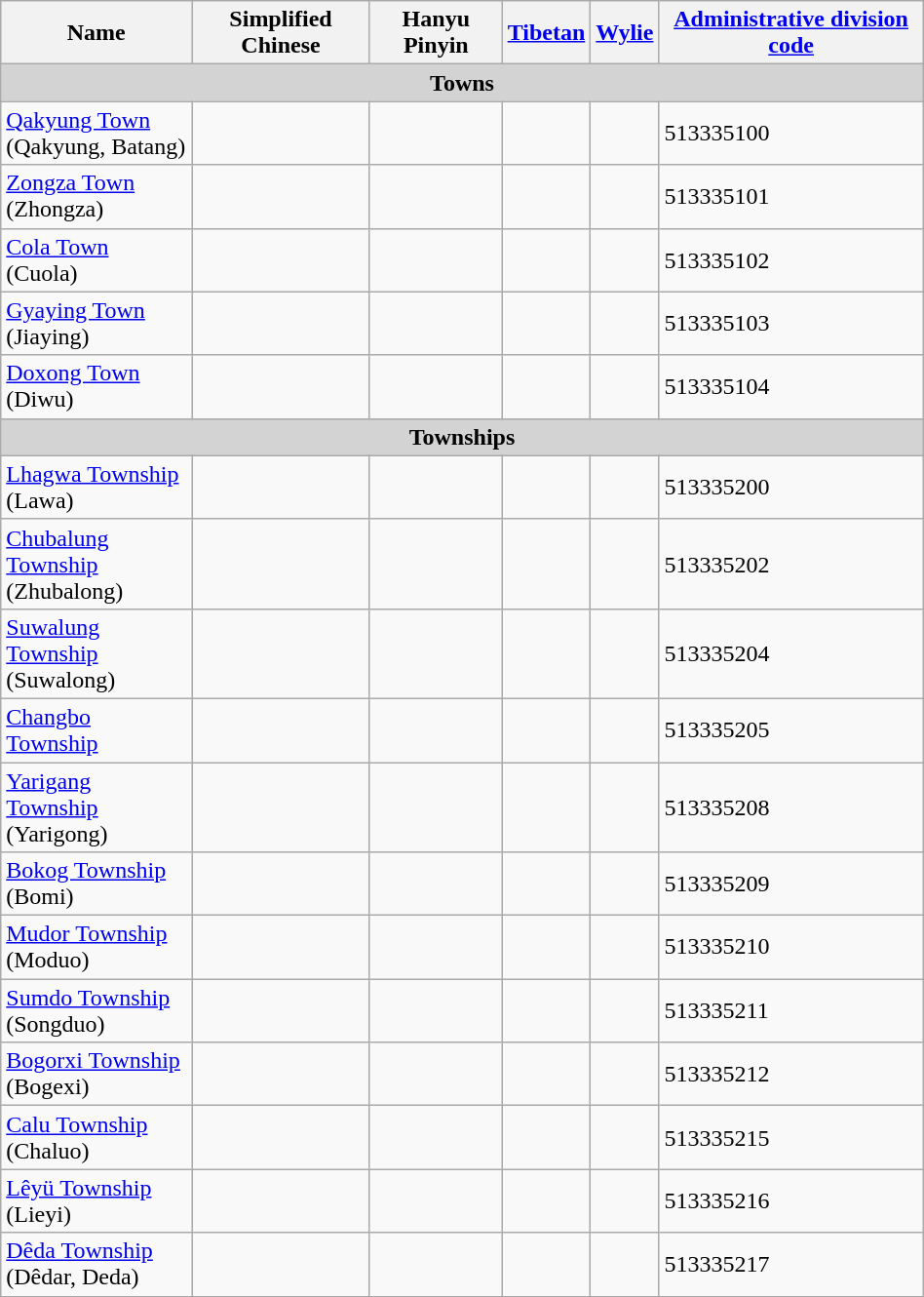<table class="wikitable" align="center" style="width:50%; border="1">
<tr>
<th>Name</th>
<th>Simplified Chinese</th>
<th>Hanyu Pinyin</th>
<th><a href='#'>Tibetan</a></th>
<th><a href='#'>Wylie</a></th>
<th><a href='#'>Administrative division code</a></th>
</tr>
<tr --------->
<td colspan="7"  style="text-align:center; background:#d3d3d3;"><strong>Towns</strong></td>
</tr>
<tr --------->
<td><a href='#'>Qakyung Town</a><br>(Qakyung, Batang)</td>
<td></td>
<td></td>
<td></td>
<td></td>
<td>513335100</td>
</tr>
<tr>
<td><a href='#'>Zongza Town</a><br>(Zhongza)</td>
<td></td>
<td></td>
<td></td>
<td></td>
<td>513335101</td>
</tr>
<tr>
<td><a href='#'>Cola Town</a><br>(Cuola)</td>
<td></td>
<td></td>
<td></td>
<td></td>
<td>513335102</td>
</tr>
<tr>
<td><a href='#'>Gyaying Town</a><br>(Jiaying)</td>
<td></td>
<td></td>
<td></td>
<td></td>
<td>513335103</td>
</tr>
<tr>
<td><a href='#'>Doxong Town</a><br>(Diwu)</td>
<td></td>
<td></td>
<td></td>
<td></td>
<td>513335104</td>
</tr>
<tr --------->
<td colspan="7"  style="text-align:center; background:#d3d3d3;"><strong>Townships</strong></td>
</tr>
<tr --------->
<td><a href='#'>Lhagwa Township</a><br>(Lawa)</td>
<td></td>
<td></td>
<td></td>
<td></td>
<td>513335200</td>
</tr>
<tr>
<td><a href='#'>Chubalung Township</a><br>(Zhubalong)</td>
<td></td>
<td></td>
<td></td>
<td></td>
<td>513335202</td>
</tr>
<tr>
<td><a href='#'>Suwalung Township</a><br>(Suwalong)</td>
<td></td>
<td></td>
<td></td>
<td></td>
<td>513335204</td>
</tr>
<tr>
<td><a href='#'>Changbo Township</a></td>
<td></td>
<td></td>
<td></td>
<td></td>
<td>513335205</td>
</tr>
<tr>
<td><a href='#'>Yarigang Township</a><br>(Yarigong)</td>
<td></td>
<td></td>
<td></td>
<td></td>
<td>513335208</td>
</tr>
<tr>
<td><a href='#'>Bokog Township</a><br>(Bomi)</td>
<td></td>
<td></td>
<td></td>
<td></td>
<td>513335209</td>
</tr>
<tr>
<td><a href='#'>Mudor Township</a><br>(Moduo)</td>
<td></td>
<td></td>
<td></td>
<td></td>
<td>513335210</td>
</tr>
<tr>
<td><a href='#'>Sumdo Township</a><br>(Songduo)</td>
<td></td>
<td></td>
<td></td>
<td></td>
<td>513335211</td>
</tr>
<tr>
<td><a href='#'>Bogorxi Township</a><br>(Bogexi)</td>
<td></td>
<td></td>
<td></td>
<td></td>
<td>513335212</td>
</tr>
<tr>
<td><a href='#'>Calu Township</a><br>(Chaluo)</td>
<td></td>
<td></td>
<td></td>
<td></td>
<td>513335215</td>
</tr>
<tr>
<td><a href='#'>Lêyü Township</a><br>(Lieyi)</td>
<td></td>
<td></td>
<td></td>
<td></td>
<td>513335216</td>
</tr>
<tr>
<td><a href='#'>Dêda Township</a><br>(Dêdar, Deda)</td>
<td></td>
<td></td>
<td></td>
<td></td>
<td>513335217</td>
</tr>
<tr>
</tr>
</table>
